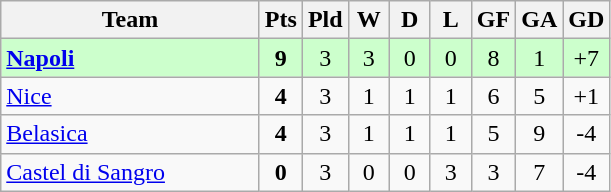<table class=wikitable style="text-align:center">
<tr>
<th width=165>Team</th>
<th width=20>Pts</th>
<th width=20>Pld</th>
<th width=20>W</th>
<th width=20>D</th>
<th width=20>L</th>
<th width=20>GF</th>
<th width=20>GA</th>
<th width=20>GD</th>
</tr>
<tr style="background:#ccffcc">
<td style="text-align:left"><strong> <a href='#'>Napoli</a></strong></td>
<td><strong>9</strong></td>
<td>3</td>
<td>3</td>
<td>0</td>
<td>0</td>
<td>8</td>
<td>1</td>
<td>+7</td>
</tr>
<tr>
<td style="text-align:left"> <a href='#'>Nice</a></td>
<td><strong>4</strong></td>
<td>3</td>
<td>1</td>
<td>1</td>
<td>1</td>
<td>6</td>
<td>5</td>
<td>+1</td>
</tr>
<tr>
<td style="text-align:left"> <a href='#'>Belasica</a></td>
<td><strong>4</strong></td>
<td>3</td>
<td>1</td>
<td>1</td>
<td>1</td>
<td>5</td>
<td>9</td>
<td>-4</td>
</tr>
<tr>
<td style="text-align:left"> <a href='#'>Castel di Sangro</a></td>
<td><strong>0</strong></td>
<td>3</td>
<td>0</td>
<td>0</td>
<td>3</td>
<td>3</td>
<td>7</td>
<td>-4</td>
</tr>
</table>
